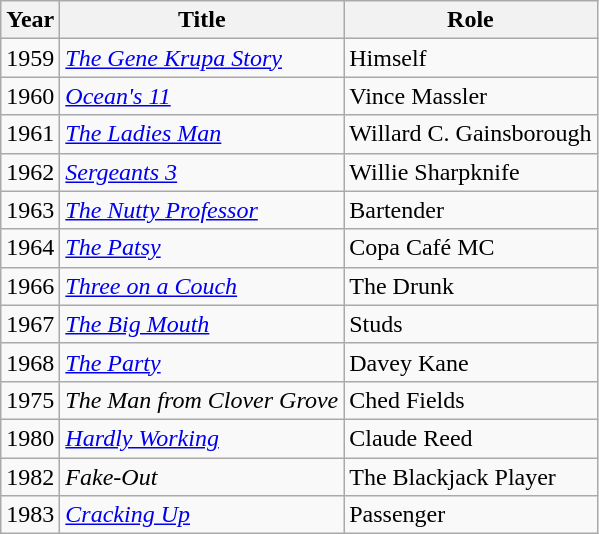<table class="wikitable">
<tr>
<th>Year</th>
<th>Title</th>
<th>Role</th>
</tr>
<tr>
<td>1959</td>
<td><em><a href='#'>The Gene Krupa Story</a></em></td>
<td>Himself</td>
</tr>
<tr>
<td>1960</td>
<td><em><a href='#'>Ocean's 11</a></em></td>
<td>Vince Massler</td>
</tr>
<tr>
<td>1961</td>
<td><em><a href='#'>The Ladies Man</a></em></td>
<td>Willard C. Gainsborough</td>
</tr>
<tr>
<td>1962</td>
<td><em><a href='#'>Sergeants 3</a></em></td>
<td>Willie Sharpknife</td>
</tr>
<tr>
<td>1963</td>
<td><em><a href='#'>The Nutty Professor</a></em></td>
<td>Bartender</td>
</tr>
<tr>
<td>1964</td>
<td><em><a href='#'>The Patsy</a></em></td>
<td>Copa Café MC</td>
</tr>
<tr>
<td>1966</td>
<td><em><a href='#'>Three on a Couch</a></em></td>
<td>The Drunk</td>
</tr>
<tr>
<td>1967</td>
<td><em><a href='#'>The Big Mouth</a></em></td>
<td>Studs</td>
</tr>
<tr>
<td>1968</td>
<td><em><a href='#'>The Party</a></em></td>
<td>Davey Kane</td>
</tr>
<tr>
<td>1975</td>
<td><em>The Man from Clover Grove</em></td>
<td>Ched Fields</td>
</tr>
<tr>
<td>1980</td>
<td><em><a href='#'>Hardly Working</a></em></td>
<td>Claude Reed</td>
</tr>
<tr>
<td>1982</td>
<td><em>Fake-Out</em></td>
<td>The Blackjack Player</td>
</tr>
<tr>
<td>1983</td>
<td><em><a href='#'>Cracking Up</a></em></td>
<td>Passenger</td>
</tr>
</table>
